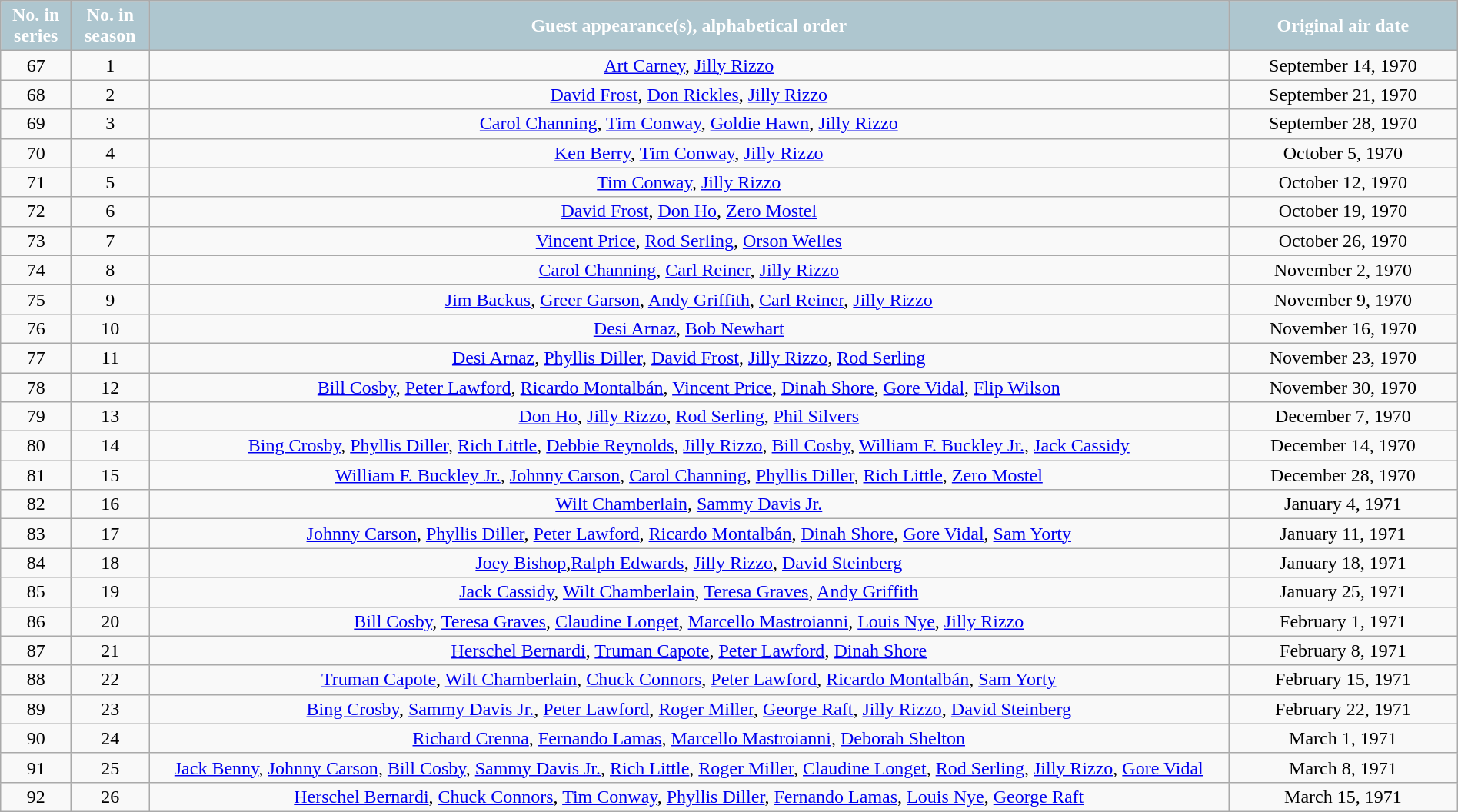<table class="wikitable" border="1" style="width:100%; text-align: center;">
<tr style="color:white;">
<th style="background-color: #AEC6CF" width="1%"><abbr>No.</abbr> in<br>series</th>
<th style="background-color: #AEC6CF" width="1%"><abbr>No.</abbr> in<br>season</th>
<th style="background-color: #AEC6CF" width="33%">Guest appearance(s), alphabetical order</th>
<th style="background-color: #AEC6CF" width="7%">Original air date</th>
</tr>
<tr>
<td>67</td>
<td>1</td>
<td><a href='#'>Art Carney</a>, <a href='#'>Jilly Rizzo</a></td>
<td>September 14, 1970</td>
</tr>
<tr>
<td>68</td>
<td>2</td>
<td><a href='#'>David Frost</a>, <a href='#'>Don Rickles</a>, <a href='#'>Jilly Rizzo</a></td>
<td>September 21, 1970</td>
</tr>
<tr>
<td>69</td>
<td>3</td>
<td><a href='#'>Carol Channing</a>, <a href='#'>Tim Conway</a>, <a href='#'>Goldie Hawn</a>, <a href='#'>Jilly Rizzo</a></td>
<td>September 28, 1970</td>
</tr>
<tr>
<td>70</td>
<td>4</td>
<td><a href='#'>Ken Berry</a>, <a href='#'>Tim Conway</a>, <a href='#'>Jilly Rizzo</a></td>
<td>October 5, 1970</td>
</tr>
<tr>
<td>71</td>
<td>5</td>
<td><a href='#'>Tim Conway</a>, <a href='#'>Jilly Rizzo</a></td>
<td>October 12, 1970</td>
</tr>
<tr>
<td>72</td>
<td>6</td>
<td><a href='#'>David Frost</a>, <a href='#'>Don Ho</a>, <a href='#'>Zero Mostel</a></td>
<td>October 19, 1970</td>
</tr>
<tr>
<td>73</td>
<td>7</td>
<td><a href='#'>Vincent Price</a>, <a href='#'>Rod Serling</a>, <a href='#'>Orson Welles</a></td>
<td>October 26, 1970</td>
</tr>
<tr>
<td>74</td>
<td>8</td>
<td><a href='#'>Carol Channing</a>, <a href='#'>Carl Reiner</a>, <a href='#'>Jilly Rizzo</a></td>
<td>November 2, 1970</td>
</tr>
<tr>
<td>75</td>
<td>9</td>
<td><a href='#'>Jim Backus</a>, <a href='#'>Greer Garson</a>, <a href='#'>Andy Griffith</a>, <a href='#'>Carl Reiner</a>, <a href='#'>Jilly Rizzo</a></td>
<td>November 9, 1970</td>
</tr>
<tr>
<td>76</td>
<td>10</td>
<td><a href='#'>Desi Arnaz</a>, <a href='#'>Bob Newhart</a></td>
<td>November 16, 1970</td>
</tr>
<tr>
<td>77</td>
<td>11</td>
<td><a href='#'>Desi Arnaz</a>, <a href='#'>Phyllis Diller</a>, <a href='#'>David Frost</a>, <a href='#'>Jilly Rizzo</a>, <a href='#'>Rod Serling</a></td>
<td>November 23, 1970</td>
</tr>
<tr>
<td>78</td>
<td>12</td>
<td><a href='#'>Bill Cosby</a>, <a href='#'>Peter Lawford</a>, <a href='#'>Ricardo Montalbán</a>, <a href='#'>Vincent Price</a>, <a href='#'>Dinah Shore</a>, <a href='#'>Gore Vidal</a>, <a href='#'>Flip Wilson</a></td>
<td>November 30, 1970</td>
</tr>
<tr>
<td>79</td>
<td>13</td>
<td><a href='#'>Don Ho</a>, <a href='#'>Jilly Rizzo</a>, <a href='#'>Rod Serling</a>, <a href='#'>Phil Silvers</a></td>
<td>December 7, 1970</td>
</tr>
<tr>
<td>80</td>
<td>14</td>
<td><a href='#'>Bing Crosby</a>, <a href='#'>Phyllis Diller</a>, <a href='#'>Rich Little</a>, <a href='#'>Debbie Reynolds</a>, <a href='#'>Jilly Rizzo</a>, <a href='#'>Bill Cosby</a>, <a href='#'>William F. Buckley Jr.</a>, <a href='#'>Jack Cassidy</a></td>
<td>December 14, 1970</td>
</tr>
<tr>
<td>81</td>
<td>15</td>
<td><a href='#'>William F. Buckley Jr.</a>, <a href='#'>Johnny Carson</a>, <a href='#'>Carol Channing</a>, <a href='#'>Phyllis Diller</a>, <a href='#'>Rich Little</a>, <a href='#'>Zero Mostel</a></td>
<td>December 28, 1970</td>
</tr>
<tr>
<td>82</td>
<td>16</td>
<td><a href='#'>Wilt Chamberlain</a>, <a href='#'>Sammy Davis Jr.</a></td>
<td>January 4, 1971</td>
</tr>
<tr>
<td>83</td>
<td>17</td>
<td><a href='#'>Johnny Carson</a>, <a href='#'>Phyllis Diller</a>, <a href='#'>Peter Lawford</a>, <a href='#'>Ricardo Montalbán</a>, <a href='#'>Dinah Shore</a>, <a href='#'>Gore Vidal</a>, <a href='#'>Sam Yorty</a></td>
<td>January 11, 1971</td>
</tr>
<tr>
<td>84</td>
<td>18</td>
<td><a href='#'>Joey Bishop</a>,<a href='#'>Ralph Edwards</a>, <a href='#'>Jilly Rizzo</a>, <a href='#'>David Steinberg</a></td>
<td>January 18, 1971</td>
</tr>
<tr>
<td>85</td>
<td>19</td>
<td><a href='#'>Jack Cassidy</a>, <a href='#'>Wilt Chamberlain</a>, <a href='#'>Teresa Graves</a>, <a href='#'>Andy Griffith</a></td>
<td>January 25, 1971</td>
</tr>
<tr>
<td>86</td>
<td>20</td>
<td><a href='#'>Bill Cosby</a>, <a href='#'>Teresa Graves</a>, <a href='#'>Claudine Longet</a>, <a href='#'>Marcello Mastroianni</a>, <a href='#'>Louis Nye</a>, <a href='#'>Jilly Rizzo</a></td>
<td>February 1, 1971</td>
</tr>
<tr>
<td>87</td>
<td>21</td>
<td><a href='#'>Herschel Bernardi</a>, <a href='#'>Truman Capote</a>, <a href='#'>Peter Lawford</a>, <a href='#'>Dinah Shore</a></td>
<td>February 8, 1971</td>
</tr>
<tr>
<td>88</td>
<td>22</td>
<td><a href='#'>Truman Capote</a>, <a href='#'>Wilt Chamberlain</a>, <a href='#'>Chuck Connors</a>, <a href='#'>Peter Lawford</a>, <a href='#'>Ricardo Montalbán</a>, <a href='#'>Sam Yorty</a></td>
<td>February 15, 1971</td>
</tr>
<tr>
<td>89</td>
<td>23</td>
<td><a href='#'>Bing Crosby</a>, <a href='#'>Sammy Davis Jr.</a>, <a href='#'>Peter Lawford</a>, <a href='#'>Roger Miller</a>, <a href='#'>George Raft</a>, <a href='#'>Jilly Rizzo</a>, <a href='#'>David Steinberg</a></td>
<td>February 22, 1971</td>
</tr>
<tr>
<td>90</td>
<td>24</td>
<td><a href='#'>Richard Crenna</a>, <a href='#'>Fernando Lamas</a>, <a href='#'>Marcello Mastroianni</a>, <a href='#'>Deborah Shelton</a></td>
<td>March 1, 1971</td>
</tr>
<tr>
<td>91</td>
<td>25</td>
<td><a href='#'>Jack Benny</a>, <a href='#'>Johnny Carson</a>, <a href='#'>Bill Cosby</a>, <a href='#'>Sammy Davis Jr.</a>, <a href='#'>Rich Little</a>, <a href='#'>Roger Miller</a>, <a href='#'>Claudine Longet</a>, <a href='#'>Rod Serling</a>, <a href='#'>Jilly Rizzo</a>, <a href='#'>Gore Vidal</a></td>
<td>March 8, 1971</td>
</tr>
<tr>
<td>92</td>
<td>26</td>
<td><a href='#'>Herschel Bernardi</a>, <a href='#'>Chuck Connors</a>, <a href='#'>Tim Conway</a>, <a href='#'>Phyllis Diller</a>, <a href='#'>Fernando Lamas</a>, <a href='#'>Louis Nye</a>, <a href='#'>George Raft</a></td>
<td>March 15, 1971</td>
</tr>
</table>
